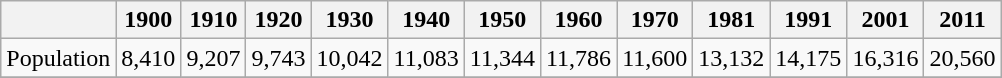<table class="wikitable">
<tr>
<th></th>
<th>1900</th>
<th>1910</th>
<th>1920</th>
<th>1930</th>
<th>1940</th>
<th>1950</th>
<th>1960</th>
<th>1970</th>
<th>1981</th>
<th>1991</th>
<th>2001</th>
<th>2011</th>
</tr>
<tr>
<td>Population</td>
<td>8,410</td>
<td>9,207</td>
<td>9,743</td>
<td>10,042</td>
<td>11,083</td>
<td>11,344</td>
<td>11,786</td>
<td>11,600</td>
<td>13,132</td>
<td>14,175</td>
<td>16,316</td>
<td>20,560</td>
</tr>
<tr>
</tr>
</table>
